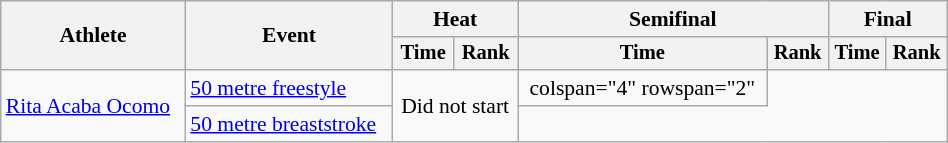<table class="wikitable" style="text-align:center; font-size:90%; width:50%;">
<tr>
<th rowspan="2">Athlete</th>
<th rowspan="2">Event</th>
<th colspan="2">Heat</th>
<th colspan="2">Semifinal</th>
<th colspan="2">Final</th>
</tr>
<tr style="font-size:95%">
<th>Time</th>
<th>Rank</th>
<th>Time</th>
<th>Rank</th>
<th>Time</th>
<th>Rank</th>
</tr>
<tr>
<td align=left rowspan=2><a href='#'>Rita Acaba Ocomo</a></td>
<td align=left><a href='#'>50 metre freestyle</a></td>
<td colspan="2" rowspan="2">Did not start</td>
<td>colspan="4" rowspan="2" </td>
</tr>
<tr>
<td align=left><a href='#'>50 metre breaststroke</a></td>
</tr>
</table>
